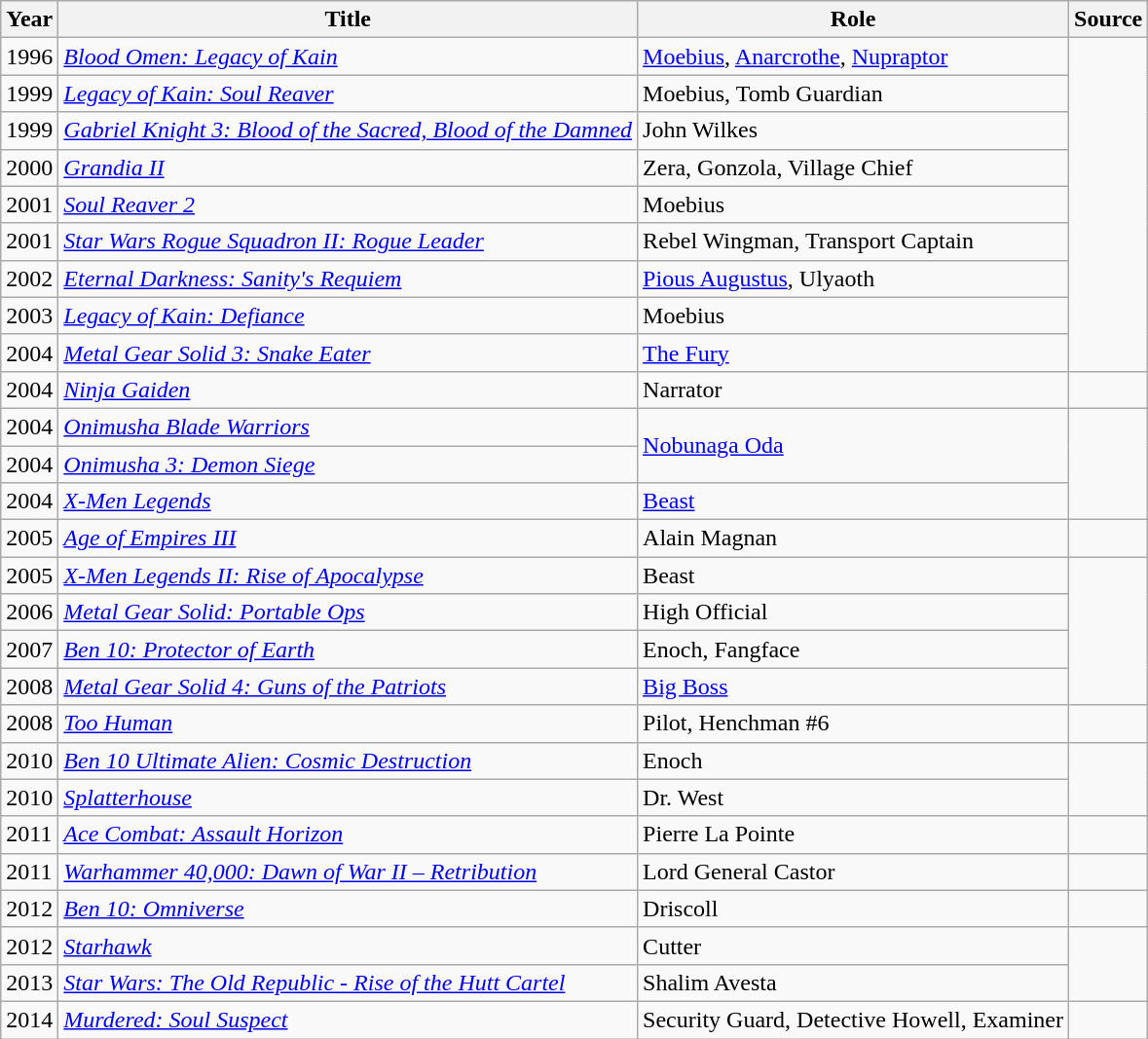<table class="wikitable sortable plainrowheaders">
<tr>
<th>Year</th>
<th>Title</th>
<th>Role</th>
<th>Source</th>
</tr>
<tr>
<td>1996</td>
<td><em><a href='#'>Blood Omen: Legacy of Kain</a></em></td>
<td><a href='#'>Moebius</a>, <a href='#'>Anarcrothe</a>, <a href='#'>Nupraptor</a></td>
<td rowspan="9"></td>
</tr>
<tr>
<td>1999</td>
<td><em><a href='#'>Legacy of Kain: Soul Reaver</a></em></td>
<td>Moebius, Tomb Guardian</td>
</tr>
<tr>
<td>1999</td>
<td><em><a href='#'>Gabriel Knight 3: Blood of the Sacred, Blood of the Damned</a></em></td>
<td>John Wilkes</td>
</tr>
<tr>
<td>2000</td>
<td><em><a href='#'>Grandia II</a></em></td>
<td>Zera, Gonzola, Village Chief</td>
</tr>
<tr>
<td>2001</td>
<td><em><a href='#'>Soul Reaver 2</a></em></td>
<td>Moebius</td>
</tr>
<tr>
<td>2001</td>
<td><em><a href='#'>Star Wars Rogue Squadron II: Rogue Leader</a></em></td>
<td>Rebel Wingman, Transport Captain</td>
</tr>
<tr>
<td>2002</td>
<td><em><a href='#'>Eternal Darkness: Sanity's Requiem</a></em></td>
<td><a href='#'>Pious Augustus</a>, Ulyaoth</td>
</tr>
<tr>
<td>2003</td>
<td><em><a href='#'>Legacy of Kain: Defiance</a></em></td>
<td>Moebius</td>
</tr>
<tr>
<td>2004</td>
<td><em><a href='#'>Metal Gear Solid 3: Snake Eater</a></em></td>
<td><a href='#'>The Fury</a></td>
</tr>
<tr>
<td>2004</td>
<td><em><a href='#'>Ninja Gaiden</a></em></td>
<td>Narrator</td>
<td></td>
</tr>
<tr>
<td>2004</td>
<td><em><a href='#'>Onimusha Blade Warriors</a></em></td>
<td rowspan="2"><a href='#'>Nobunaga Oda</a></td>
<td rowspan="3"></td>
</tr>
<tr>
<td>2004</td>
<td><em><a href='#'>Onimusha 3: Demon Siege</a></em></td>
</tr>
<tr>
<td>2004</td>
<td><em><a href='#'>X-Men Legends</a></em></td>
<td><a href='#'>Beast</a></td>
</tr>
<tr>
<td>2005</td>
<td><em><a href='#'>Age of Empires III</a></em></td>
<td>Alain Magnan</td>
<td></td>
</tr>
<tr>
<td>2005</td>
<td><em><a href='#'>X-Men Legends II: Rise of Apocalypse</a></em></td>
<td>Beast</td>
<td rowspan="4"></td>
</tr>
<tr>
<td>2006</td>
<td><em><a href='#'>Metal Gear Solid: Portable Ops</a></em></td>
<td>High Official</td>
</tr>
<tr>
<td>2007</td>
<td><em><a href='#'>Ben 10: Protector of Earth</a></em></td>
<td>Enoch, Fangface</td>
</tr>
<tr>
<td>2008</td>
<td><em><a href='#'>Metal Gear Solid 4: Guns of the Patriots</a></em></td>
<td><a href='#'>Big Boss</a></td>
</tr>
<tr>
<td>2008</td>
<td><em><a href='#'>Too Human</a></em></td>
<td>Pilot, Henchman #6</td>
<td></td>
</tr>
<tr>
<td>2010</td>
<td><em><a href='#'>Ben 10 Ultimate Alien: Cosmic Destruction</a></em></td>
<td>Enoch</td>
<td rowspan="2"></td>
</tr>
<tr>
<td>2010</td>
<td><em><a href='#'>Splatterhouse</a></em></td>
<td>Dr. West</td>
</tr>
<tr>
<td>2011</td>
<td><em><a href='#'>Ace Combat: Assault Horizon</a></em></td>
<td>Pierre La Pointe</td>
<td></td>
</tr>
<tr>
<td>2011</td>
<td><em><a href='#'>Warhammer 40,000: Dawn of War II – Retribution</a></em></td>
<td>Lord General Castor</td>
<td></td>
</tr>
<tr>
<td>2012</td>
<td><em><a href='#'>Ben 10: Omniverse</a></em></td>
<td>Driscoll</td>
<td></td>
</tr>
<tr>
<td>2012</td>
<td><em><a href='#'>Starhawk</a></em></td>
<td>Cutter</td>
<td rowspan="2"></td>
</tr>
<tr>
<td>2013</td>
<td><em><a href='#'>Star Wars: The Old Republic - Rise of the Hutt Cartel</a></em></td>
<td>Shalim Avesta</td>
</tr>
<tr>
<td>2014</td>
<td><em><a href='#'>Murdered: Soul Suspect</a></em></td>
<td>Security Guard, Detective Howell, Examiner</td>
<td></td>
</tr>
</table>
